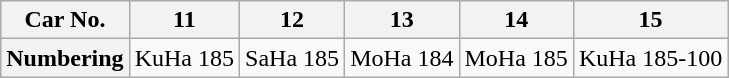<table class="wikitable">
<tr>
<th>Car No.</th>
<th>11</th>
<th>12</th>
<th>13</th>
<th>14</th>
<th>15</th>
</tr>
<tr>
<th>Numbering</th>
<td>KuHa 185</td>
<td>SaHa 185</td>
<td>MoHa 184</td>
<td>MoHa 185</td>
<td>KuHa 185-100</td>
</tr>
</table>
